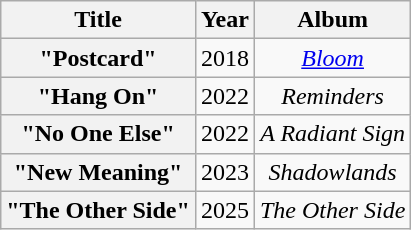<table class="wikitable plainrowheaders" style="text-align:center;">
<tr>
<th>Title</th>
<th>Year</th>
<th>Album</th>
</tr>
<tr>
<th scope="row">"Postcard"<br></th>
<td>2018</td>
<td><em><a href='#'>Bloom</a></em></td>
</tr>
<tr>
<th scope="row">"Hang On"<br></th>
<td>2022</td>
<td><em>Reminders</em></td>
</tr>
<tr>
<th scope="row">"No One Else"<br></th>
<td>2022</td>
<td><em>A Radiant Sign</em></td>
</tr>
<tr>
<th scope="row">"New Meaning"<br></th>
<td>2023</td>
<td><em>Shadowlands</em></td>
</tr>
<tr>
<th scope="row">"The Other Side"<br></th>
<td>2025</td>
<td><em>The Other Side</em></td>
</tr>
</table>
